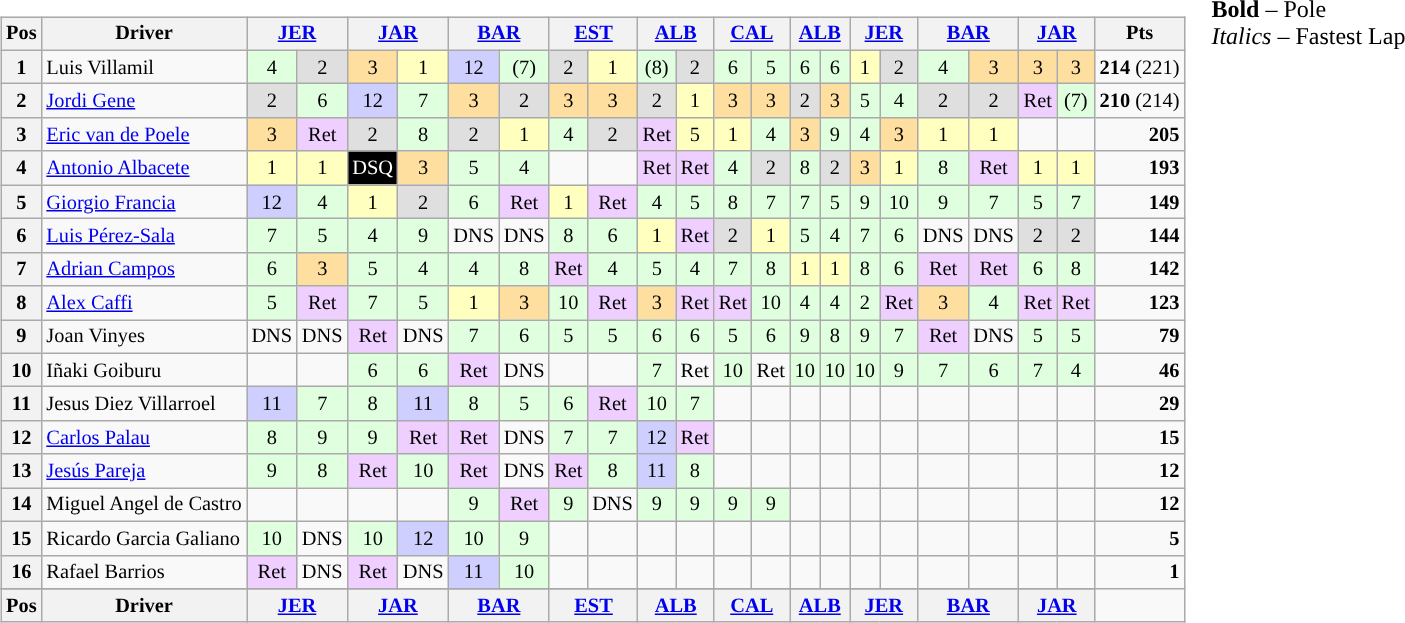<table>
<tr>
<td valign="top"><br><table align="left"| class="wikitable" style="font-size: 85%; text-align: center">
<tr valign="top">
<th valign="middle">Pos</th>
<th valign="middle">Driver</th>
<th colspan="2" align="center"><a href='#'>JER</a> <br> </th>
<th colspan="2" align="center"><a href='#'>JAR</a>  <br></th>
<th colspan="2" align="center"><a href='#'>BAR</a> <br> </th>
<th colspan="2" align="center"><a href='#'>EST</a> <br> </th>
<th colspan="2" align="center"><a href='#'>ALB</a>  <br></th>
<th colspan="2" align="center"><a href='#'>CAL</a><br>  </th>
<th colspan="2" align="center"><a href='#'>ALB</a>  <br></th>
<th colspan="2" align="center"><a href='#'>JER</a> <br> </th>
<th colspan="2" align="center"><a href='#'>BAR</a> <br> </th>
<th colspan="2" align="center"><a href='#'>JAR</a>  <br></th>
<th valign="middle"> Pts </th>
</tr>
<tr>
<th>1</th>
<td align="left"> Luis Villamil</td>
<td style="background:#dfffdf;">4</td>
<td style="background:#dfdfdf;">2</td>
<td style="background:#ffdf9f;">3</td>
<td style="background:#ffffbf;">1</td>
<td style="background:#CFCFFF;">12</td>
<td style="background:#dfffdf;">(7)</td>
<td style="background:#dfdfdf;">2</td>
<td style="background:#ffffbf;">1</td>
<td style="background:#dfffdf;">(8)</td>
<td style="background:#dfdfdf;">2</td>
<td style="background:#dfffdf;">6</td>
<td style="background:#dfffdf;">5</td>
<td style="background:#dfffdf;">6</td>
<td style="background:#dfffdf;">6</td>
<td style="background:#ffffbf;">1</td>
<td style="background:#dfdfdf;">2</td>
<td style="background:#dfffdf;">4</td>
<td style="background:#ffdf9f;">3</td>
<td style="background:#ffdf9f;">3</td>
<td style="background:#ffdf9f;">3</td>
<td align="right"><strong>214</strong> (221)</td>
</tr>
<tr>
<th>2</th>
<td align="left"> <a href='#'>Jordi Gene</a></td>
<td style="background:#dfdfdf;">2</td>
<td style="background:#dfffdf;">6</td>
<td style="background:#CFCFFF;">12</td>
<td style="background:#dfffdf;">7</td>
<td style="background:#ffdf9f;">3</td>
<td style="background:#dfdfdf;">2</td>
<td style="background:#ffdf9f;">3</td>
<td style="background:#ffdf9f;">3</td>
<td style="background:#dfdfdf;">2</td>
<td style="background:#ffffbf;">1</td>
<td style="background:#ffdf9f;">3</td>
<td style="background:#ffdf9f;">3</td>
<td style="background:#dfdfdf;">2</td>
<td style="background:#ffdf9f;">3</td>
<td style="background:#dfffdf;">5</td>
<td style="background:#dfffdf;">4</td>
<td style="background:#dfdfdf;">2</td>
<td style="background:#dfdfdf;">2</td>
<td style="background:#efcfff;">Ret</td>
<td style="background:#dfffdf;">(7)</td>
<td align="right"><strong>210</strong> (214)</td>
</tr>
<tr>
<th>3</th>
<td align="left"> <a href='#'>Eric van de Poele</a></td>
<td style="background:#ffdf9f;">3</td>
<td style="background:#efcfff;">Ret</td>
<td style="background:#dfdfdf;">2</td>
<td style="background:#dfffdf;">8</td>
<td style="background:#dfdfdf;">2</td>
<td style="background:#ffffbf;">1</td>
<td style="background:#dfffdf;">4</td>
<td style="background:#dfdfdf;">2</td>
<td style="background:#efcfff;">Ret</td>
<td style="background:#ffffbf;">5</td>
<td style="background:#ffffbf;">1</td>
<td style="background:#dfffdf;">4</td>
<td style="background:#ffdf9f;">3</td>
<td style="background:#dfffdf;">9</td>
<td style="background:#dfffdf;">4</td>
<td style="background:#ffdf9f;">3</td>
<td style="background:#ffffbf;">1</td>
<td style="background:#ffffbf;">1</td>
<td></td>
<td></td>
<td align="right"><strong>205</strong></td>
</tr>
<tr>
<th>4</th>
<td align="left"> <a href='#'>Antonio Albacete</a></td>
<td style="background:#ffffbf;">1</td>
<td style="background:#ffffbf;">1</td>
<td style="background:#000000; color:white;">DSQ</td>
<td style="background:#ffdf9f;">3</td>
<td style="background:#dfffdf;">5</td>
<td style="background:#dfffdf;">4</td>
<td></td>
<td></td>
<td style="background:#efcfff;">Ret</td>
<td style="background:#efcfff;">Ret</td>
<td style="background:#dfffdf;">4</td>
<td style="background:#dfdfdf;">2</td>
<td style="background:#dfffdf;">8</td>
<td style="background:#dfdfdf;">2</td>
<td style="background:#ffdf9f;">3</td>
<td style="background:#ffffbf;">1</td>
<td style="background:#dfffdf;">8</td>
<td style="background:#efcfff;">Ret</td>
<td style="background:#ffffbf;">1</td>
<td style="background:#ffffbf;">1</td>
<td align="right"><strong>193</strong></td>
</tr>
<tr>
<th>5</th>
<td align="left"> <a href='#'>Giorgio Francia</a></td>
<td style="background:#CFCFFF;">12</td>
<td style="background:#dfffdf;">4</td>
<td style="background:#ffffbf;">1</td>
<td style="background:#dfdfdf;">2</td>
<td style="background:#dfffdf;">6</td>
<td style="background:#efcfff;">Ret</td>
<td style="background:#ffffbf;">1</td>
<td style="background:#efcfff;">Ret</td>
<td style="background:#dfffdf;">4</td>
<td style="background:#dfffdf;">5</td>
<td style="background:#dfffdf;">8</td>
<td style="background:#dfffdf;">7</td>
<td style="background:#dfffdf;">7</td>
<td style="background:#dfffdf;">5</td>
<td style="background:#dfffdf;">9</td>
<td style="background:#dfffdf;">10</td>
<td style="background:#dfffdf;">9</td>
<td style="background:#dfffdf;">7</td>
<td style="background:#dfffdf;">5</td>
<td style="background:#dfffdf;">7</td>
<td align="right"><strong>149</strong></td>
</tr>
<tr>
<th>6</th>
<td align="left"> <a href='#'>Luis Pérez-Sala</a></td>
<td style="background:#dfffdf;">7</td>
<td style="background:#dfffdf;">5</td>
<td style="background:#dfffdf;">4</td>
<td style="background:#dfffdf;">9</td>
<td>DNS</td>
<td>DNS</td>
<td style="background:#dfffdf;">8</td>
<td style="background:#dfffdf;">6</td>
<td style="background:#ffffbf;">1</td>
<td style="background:#efcfff;">Ret</td>
<td style="background:#dfdfdf;">2</td>
<td style="background:#ffffbf;">1</td>
<td style="background:#dfffdf;">5</td>
<td style="background:#dfffdf;">4</td>
<td style="background:#dfffdf;">7</td>
<td style="background:#dfffdf;">6</td>
<td>DNS</td>
<td>DNS</td>
<td style="background:#dfdfdf;">2</td>
<td style="background:#dfdfdf;">2</td>
<td align="right"><strong>144</strong></td>
</tr>
<tr>
<th>7</th>
<td align="left"> <a href='#'>Adrian Campos</a></td>
<td style="background:#dfffdf;">6</td>
<td style="background:#ffdf9f;">3</td>
<td style="background:#dfffdf;">5</td>
<td style="background:#dfffdf;">4</td>
<td style="background:#dfffdf;">4</td>
<td style="background:#dfffdf;">8</td>
<td style="background:#efcfff;">Ret</td>
<td style="background:#dfffdf;">4</td>
<td style="background:#dfffdf;">5</td>
<td style="background:#dfffdf;">4</td>
<td style="background:#dfffdf;">7</td>
<td style="background:#dfffdf;">8</td>
<td style="background:#ffffbf;">1</td>
<td style="background:#ffffbf;">1</td>
<td style="background:#dfffdf;">8</td>
<td style="background:#dfffdf;">6</td>
<td style="background:#efcfff;">Ret</td>
<td style="background:#efcfff;">Ret</td>
<td style="background:#dfffdf;">6</td>
<td style="background:#dfffdf;">8</td>
<td align="right"><strong>142</strong></td>
</tr>
<tr>
<th>8</th>
<td align="left"> <a href='#'>Alex Caffi</a></td>
<td style="background:#dfffdf;">5</td>
<td style="background:#efcfff;">Ret</td>
<td style="background:#dfffdf;">7</td>
<td style="background:#dfffdf;">5</td>
<td style="background:#ffffbf;">1</td>
<td style="background:#ffdf9f;">3</td>
<td style="background:#dfffdf;">10</td>
<td style="background:#efcfff;">Ret</td>
<td style="background:#ffdf9f;">3</td>
<td style="background:#efcfff;">Ret</td>
<td style="background:#efcfff;">Ret</td>
<td style="background:#dfffdf;">10</td>
<td style="background:#dfffdf;">4</td>
<td style="background:#dfffdf;">4</td>
<td style="background:#dfffdf;">2</td>
<td style="background:#efcfff;">Ret</td>
<td style="background:#ffdf9f;">3</td>
<td style="background:#dfffdf;">4</td>
<td style="background:#efcfff;">Ret</td>
<td style="background:#efcfff;">Ret</td>
<td align="right"><strong>123</strong></td>
</tr>
<tr>
<th>9</th>
<td align="left"> Joan Vinyes</td>
<td>DNS</td>
<td>DNS</td>
<td style="background:#efcfff;">Ret</td>
<td>DNS</td>
<td style="background:#dfffdf;">7</td>
<td style="background:#dfffdf;">6</td>
<td style="background:#dfffdf;">5</td>
<td style="background:#dfffdf;">5</td>
<td style="background:#dfffdf;">6</td>
<td style="background:#dfffdf;">6</td>
<td style="background:#dfffdf;">5</td>
<td style="background:#dfffdf;">6</td>
<td style="background:#dfffdf;">9</td>
<td style="background:#dfffdf;">8</td>
<td style="background:#dfffdf;">9</td>
<td style="background:#dfffdf;">7</td>
<td style="background:#efcfff;">Ret</td>
<td>DNS</td>
<td style="background:#dfffdf;">5</td>
<td style="background:#dfffdf;">5</td>
<td align="right"><strong>79</strong></td>
</tr>
<tr>
<th>10</th>
<td align="left"> Iñaki Goiburu</td>
<td></td>
<td></td>
<td style="background:#dfffdf;">6</td>
<td style="background:#dfffdf;">6</td>
<td style="background:#efcfff;">Ret</td>
<td>DNS</td>
<td></td>
<td></td>
<td style="background:#dfffdf;">7</td>
<td>Ret</td>
<td style="background:#dfffdf;">10</td>
<td>Ret</td>
<td style="background:#dfffdf;">10</td>
<td style="background:#dfffdf;">10</td>
<td style="background:#dfffdf;">10</td>
<td style="background:#dfffdf;">9</td>
<td style="background:#dfffdf;">7</td>
<td style="background:#dfffdf;">6</td>
<td style="background:#dfffdf;">7</td>
<td style="background:#dfffdf;">4</td>
<td align="right"><strong>46</strong></td>
</tr>
<tr>
<th>11</th>
<td align="left"> Jesus Diez Villarroel</td>
<td style="background:#CFCFFF;">11</td>
<td style="background:#dfffdf;">7</td>
<td style="background:#dfffdf;">8</td>
<td style="background:#CFCFFF;">11</td>
<td style="background:#dfffdf;">8</td>
<td style="background:#dfffdf;">5</td>
<td style="background:#dfffdf;">6</td>
<td style="background:#efcfff;">Ret</td>
<td style="background:#dfffdf;">10</td>
<td style="background:#dfffdf;">7</td>
<td></td>
<td></td>
<td></td>
<td></td>
<td></td>
<td></td>
<td></td>
<td></td>
<td></td>
<td></td>
<td align="right"><strong>29</strong></td>
</tr>
<tr>
<th>12</th>
<td align="left"> <a href='#'>Carlos Palau</a></td>
<td style="background:#dfffdf;">8</td>
<td style="background:#dfffdf;">9</td>
<td style="background:#dfffdf;">9</td>
<td style="background:#efcfff;">Ret</td>
<td style="background:#efcfff;">Ret</td>
<td>DNS</td>
<td style="background:#dfffdf;">7</td>
<td style="background:#dfffdf;">7</td>
<td style="background:#CFCFFF;">12</td>
<td style="background:#efcfff;">Ret</td>
<td></td>
<td></td>
<td></td>
<td></td>
<td></td>
<td></td>
<td></td>
<td></td>
<td></td>
<td></td>
<td align="right"><strong>15</strong></td>
</tr>
<tr>
<th>13</th>
<td align="left"> <a href='#'>Jesús Pareja</a></td>
<td style="background:#dfffdf;">9</td>
<td style="background:#dfffdf;">8</td>
<td style="background:#efcfff;">Ret</td>
<td style="background:#dfffdf;">10</td>
<td style="background:#efcfff;">Ret</td>
<td>DNS</td>
<td style="background:#efcfff;">Ret</td>
<td style="background:#dfffdf;">8</td>
<td style="background:#CFCFFF;">11</td>
<td style="background:#dfffdf;">8</td>
<td></td>
<td></td>
<td></td>
<td></td>
<td></td>
<td></td>
<td></td>
<td></td>
<td></td>
<td></td>
<td align="right"><strong>12</strong></td>
</tr>
<tr>
<th>14</th>
<td align="left"> Miguel Angel de Castro</td>
<td></td>
<td></td>
<td></td>
<td></td>
<td style="background:#dfffdf;">9</td>
<td style="background:#efcfff;">Ret</td>
<td style="background:#dfffdf;">9</td>
<td>DNS</td>
<td style="background:#dfffdf;">9</td>
<td style="background:#dfffdf;">9</td>
<td style="background:#dfffdf;">9</td>
<td style="background:#dfffdf;">9</td>
<td></td>
<td></td>
<td></td>
<td></td>
<td></td>
<td></td>
<td></td>
<td></td>
<td align="right"><strong>12</strong></td>
</tr>
<tr>
<th>15</th>
<td align="left"> Ricardo Garcia Galiano</td>
<td style="background:#dfffdf;">10</td>
<td>DNS</td>
<td style="background:#dfffdf;">10</td>
<td style="background:#CFCFFF;">12</td>
<td style="background:#dfffdf;">10</td>
<td style="background:#dfffdf;">9</td>
<td></td>
<td></td>
<td></td>
<td></td>
<td></td>
<td></td>
<td></td>
<td></td>
<td></td>
<td></td>
<td></td>
<td></td>
<td></td>
<td></td>
<td align="right"><strong>5</strong></td>
</tr>
<tr>
<th>16</th>
<td align="left"> Rafael Barrios</td>
<td style="background:#efcfff;">Ret</td>
<td>DNS</td>
<td style="background:#efcfff;">Ret</td>
<td>DNS</td>
<td style="background:#CFCFFF;">11</td>
<td style="background:#dfffdf;">10</td>
<td></td>
<td></td>
<td></td>
<td></td>
<td></td>
<td></td>
<td></td>
<td></td>
<td></td>
<td></td>
<td></td>
<td></td>
<td></td>
<td></td>
<td align="right"><strong>1</strong></td>
</tr>
<tr>
</tr>
<tr valign="top">
<th valign="middle">Pos</th>
<th valign="middle">Driver</th>
<th colspan="2" align="center"><a href='#'>JER</a> <br> </th>
<th colspan="2" align="center"><a href='#'>JAR</a>  <br></th>
<th colspan="2" align="center"><a href='#'>BAR</a> <br> </th>
<th colspan="2" align="center"><a href='#'>EST</a> <br> </th>
<th colspan="2" align="center"><a href='#'>ALB</a>  <br></th>
<th colspan="2" align="center"><a href='#'>CAL</a><br>  </th>
<th colspan="2" align="center"><a href='#'>ALB</a>  <br></th>
<th colspan="2" align="center"><a href='#'>JER</a> <br> </th>
<th colspan="2" align="center"><a href='#'>BAR</a> <br> </th>
<th colspan="2" align="center"><a href='#'>JAR</a>  <br></th>
</tr>
</table>
</td>
<td valign="top"><br>
<span><strong>Bold</strong> – Pole<br>
<em>Italics</em> – Fastest Lap</span></td>
</tr>
</table>
